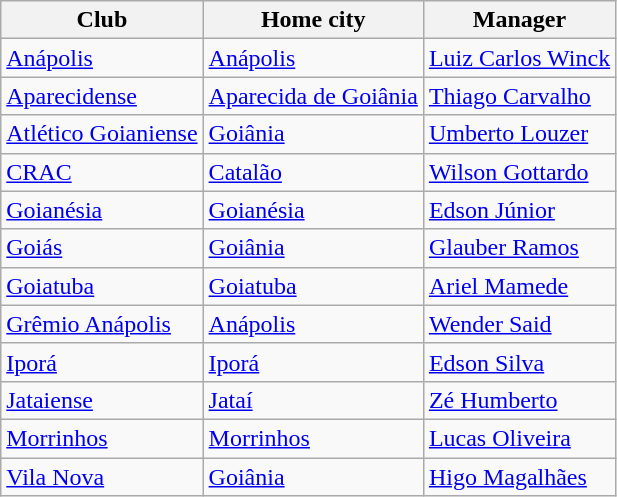<table class="wikitable">
<tr>
<th>Club</th>
<th>Home city</th>
<th>Manager</th>
</tr>
<tr>
<td><a href='#'>Anápolis</a></td>
<td><a href='#'>Anápolis</a></td>
<td><a href='#'>Luiz Carlos Winck</a></td>
</tr>
<tr>
<td><a href='#'>Aparecidense</a></td>
<td><a href='#'>Aparecida de Goiânia</a></td>
<td><a href='#'>Thiago Carvalho</a></td>
</tr>
<tr>
<td><a href='#'>Atlético Goianiense</a></td>
<td><a href='#'>Goiânia</a></td>
<td><a href='#'>Umberto Louzer</a></td>
</tr>
<tr>
<td><a href='#'>CRAC</a></td>
<td><a href='#'>Catalão</a></td>
<td><a href='#'>Wilson Gottardo</a></td>
</tr>
<tr>
<td><a href='#'>Goianésia</a></td>
<td><a href='#'>Goianésia</a></td>
<td><a href='#'>Edson Júnior</a></td>
</tr>
<tr>
<td><a href='#'>Goiás</a></td>
<td><a href='#'>Goiânia</a></td>
<td><a href='#'>Glauber Ramos</a></td>
</tr>
<tr>
<td><a href='#'>Goiatuba</a></td>
<td><a href='#'>Goiatuba</a></td>
<td><a href='#'>Ariel Mamede</a></td>
</tr>
<tr>
<td><a href='#'>Grêmio Anápolis</a></td>
<td><a href='#'>Anápolis</a></td>
<td><a href='#'>Wender Said</a></td>
</tr>
<tr>
<td><a href='#'>Iporá</a></td>
<td><a href='#'>Iporá</a></td>
<td><a href='#'>Edson Silva</a></td>
</tr>
<tr>
<td><a href='#'>Jataiense</a></td>
<td><a href='#'>Jataí</a></td>
<td><a href='#'>Zé Humberto</a></td>
</tr>
<tr>
<td><a href='#'>Morrinhos</a></td>
<td><a href='#'>Morrinhos</a></td>
<td><a href='#'>Lucas Oliveira</a></td>
</tr>
<tr>
<td><a href='#'>Vila Nova</a></td>
<td><a href='#'>Goiânia</a></td>
<td><a href='#'>Higo Magalhães</a></td>
</tr>
</table>
